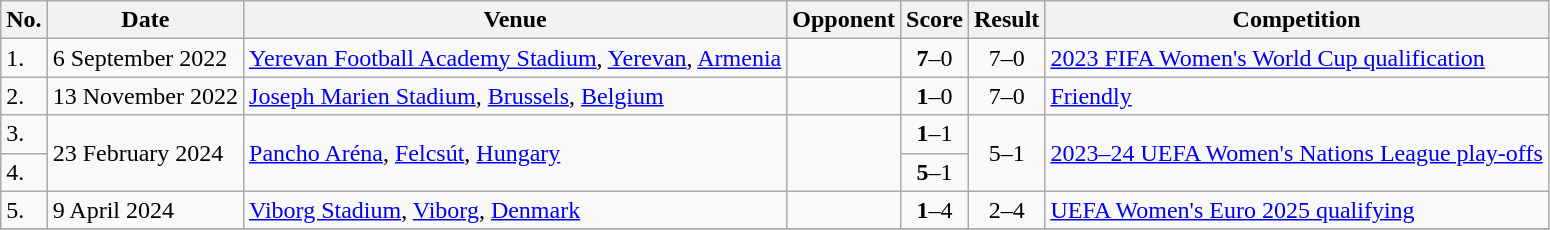<table class="wikitable">
<tr>
<th>No.</th>
<th>Date</th>
<th>Venue</th>
<th>Opponent</th>
<th>Score</th>
<th>Result</th>
<th>Competition</th>
</tr>
<tr>
<td>1.</td>
<td>6 September 2022</td>
<td><a href='#'>Yerevan Football Academy Stadium</a>, <a href='#'>Yerevan</a>, <a href='#'>Armenia</a></td>
<td></td>
<td align=center><strong>7</strong>–0</td>
<td align=center>7–0</td>
<td><a href='#'>2023 FIFA Women's World Cup qualification</a></td>
</tr>
<tr>
<td>2.</td>
<td>13 November 2022</td>
<td><a href='#'>Joseph Marien Stadium</a>, <a href='#'>Brussels</a>, <a href='#'>Belgium</a></td>
<td></td>
<td align=center><strong>1</strong>–0</td>
<td align=center>7–0</td>
<td><a href='#'>Friendly</a></td>
</tr>
<tr>
<td>3.</td>
<td rowspan=2>23 February 2024</td>
<td rowspan=2><a href='#'>Pancho Aréna</a>, <a href='#'>Felcsút</a>, <a href='#'>Hungary</a></td>
<td rowspan=2></td>
<td align=center><strong>1</strong>–1</td>
<td rowspan=2 align=center>5–1</td>
<td rowspan=2><a href='#'>2023–24 UEFA Women's Nations League play-offs</a></td>
</tr>
<tr>
<td>4.</td>
<td align=center><strong>5</strong>–1</td>
</tr>
<tr>
<td>5.</td>
<td>9 April 2024</td>
<td><a href='#'>Viborg Stadium</a>, <a href='#'>Viborg</a>, <a href='#'>Denmark</a></td>
<td></td>
<td align=center><strong>1</strong>–4</td>
<td align=center>2–4</td>
<td><a href='#'>UEFA Women's Euro 2025 qualifying</a></td>
</tr>
<tr>
</tr>
</table>
